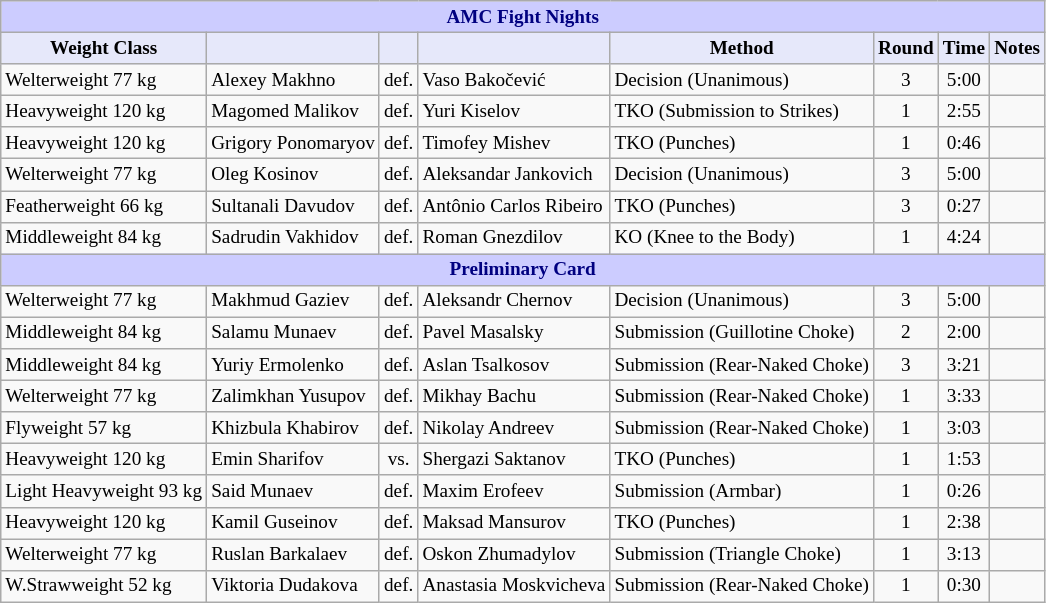<table class="wikitable" style="font-size: 80%;">
<tr>
<th colspan="8" style="background-color: #ccf; color: #000080; text-align: center;"><strong>AMC Fight Nights</strong></th>
</tr>
<tr>
<th colspan="1" style="background-color: #E6E8FA; color: #000000; text-align: center;">Weight Class</th>
<th colspan="1" style="background-color: #E6E8FA; color: #000000; text-align: center;"></th>
<th colspan="1" style="background-color: #E6E8FA; color: #000000; text-align: center;"></th>
<th colspan="1" style="background-color: #E6E8FA; color: #000000; text-align: center;"></th>
<th colspan="1" style="background-color: #E6E8FA; color: #000000; text-align: center;">Method</th>
<th colspan="1" style="background-color: #E6E8FA; color: #000000; text-align: center;">Round</th>
<th colspan="1" style="background-color: #E6E8FA; color: #000000; text-align: center;">Time</th>
<th colspan="1" style="background-color: #E6E8FA; color: #000000; text-align: center;">Notes</th>
</tr>
<tr>
<td>Welterweight 77 kg</td>
<td> Alexey Makhno</td>
<td align=center>def.</td>
<td> Vaso Bakočević</td>
<td>Decision (Unanimous)</td>
<td align=center>3</td>
<td align=center>5:00</td>
<td></td>
</tr>
<tr>
<td>Heavyweight 120 kg</td>
<td> Magomed Malikov</td>
<td align=center>def.</td>
<td> Yuri Kiselov</td>
<td>TKO (Submission to Strikes)</td>
<td align=center>1</td>
<td align=center>2:55</td>
<td></td>
</tr>
<tr>
<td>Heavyweight 120 kg</td>
<td> Grigory Ponomaryov</td>
<td align=center>def.</td>
<td> Timofey Mishev</td>
<td>TKO (Punches)</td>
<td align=center>1</td>
<td align=center>0:46</td>
<td></td>
</tr>
<tr>
<td>Welterweight 77 kg</td>
<td> Oleg Kosinov</td>
<td align=center>def.</td>
<td> Aleksandar Jankovich</td>
<td>Decision (Unanimous)</td>
<td align=center>3</td>
<td align=center>5:00</td>
<td></td>
</tr>
<tr>
<td>Featherweight 66 kg</td>
<td> Sultanali Davudov</td>
<td align=center>def.</td>
<td> Antônio Carlos Ribeiro</td>
<td>TKO (Punches)</td>
<td align=center>3</td>
<td align=center>0:27</td>
<td></td>
</tr>
<tr>
<td>Middleweight 84 kg</td>
<td> Sadrudin Vakhidov</td>
<td align=center>def.</td>
<td> Roman Gnezdilov</td>
<td>KO (Knee to the Body)</td>
<td align=center>1</td>
<td align=center>4:24</td>
<td></td>
</tr>
<tr>
<th colspan="8" style="background-color: #ccf; color: #000080; text-align: center;"><strong>Preliminary Card</strong></th>
</tr>
<tr>
<td>Welterweight 77 kg</td>
<td> Makhmud Gaziev</td>
<td align=center>def.</td>
<td> Aleksandr Chernov</td>
<td>Decision (Unanimous)</td>
<td align=center>3</td>
<td align=center>5:00</td>
<td></td>
</tr>
<tr>
<td>Middleweight 84 kg</td>
<td> Salamu Munaev</td>
<td align=center>def.</td>
<td> Pavel Masalsky</td>
<td>Submission (Guillotine Choke)</td>
<td align=center>2</td>
<td align=center>2:00</td>
<td></td>
</tr>
<tr>
<td>Middleweight 84 kg</td>
<td> Yuriy Ermolenko</td>
<td align=center>def.</td>
<td> Aslan Tsalkosov</td>
<td>Submission (Rear-Naked Choke)</td>
<td align=center>3</td>
<td align=center>3:21</td>
<td></td>
</tr>
<tr>
<td>Welterweight 77 kg</td>
<td> Zalimkhan Yusupov</td>
<td align=center>def.</td>
<td> Mikhay Bachu</td>
<td>Submission (Rear-Naked Choke)</td>
<td align=center>1</td>
<td align=center>3:33</td>
<td></td>
</tr>
<tr>
<td>Flyweight 57 kg</td>
<td> Khizbula Khabirov</td>
<td align=center>def.</td>
<td> Nikolay Andreev</td>
<td>Submission (Rear-Naked Choke)</td>
<td align=center>1</td>
<td align=center>3:03</td>
<td></td>
</tr>
<tr>
<td>Heavyweight 120 kg</td>
<td> Emin Sharifov</td>
<td align=center>vs.</td>
<td> Shergazi Saktanov</td>
<td>TKO (Punches)</td>
<td align=center>1</td>
<td align=center>1:53</td>
<td></td>
</tr>
<tr>
<td>Light Heavyweight 93 kg</td>
<td> Said Munaev</td>
<td align=center>def.</td>
<td> Maxim Erofeev</td>
<td>Submission (Armbar)</td>
<td align=center>1</td>
<td align=center>0:26</td>
<td></td>
</tr>
<tr>
<td>Heavyweight 120 kg</td>
<td> Kamil Guseinov</td>
<td align=center>def.</td>
<td> Maksad Mansurov</td>
<td>TKO (Punches)</td>
<td align=center>1</td>
<td align=center>2:38</td>
<td></td>
</tr>
<tr>
<td>Welterweight 77 kg</td>
<td> Ruslan Barkalaev</td>
<td align=center>def.</td>
<td> Oskon Zhumadylov</td>
<td>Submission (Triangle Choke)</td>
<td align=center>1</td>
<td align=center>3:13</td>
<td></td>
</tr>
<tr>
<td>W.Strawweight 52 kg</td>
<td> Viktoria Dudakova</td>
<td align=center>def.</td>
<td> Anastasia Moskvicheva</td>
<td>Submission (Rear-Naked Choke)</td>
<td align=center>1</td>
<td align=center>0:30</td>
<td></td>
</tr>
</table>
